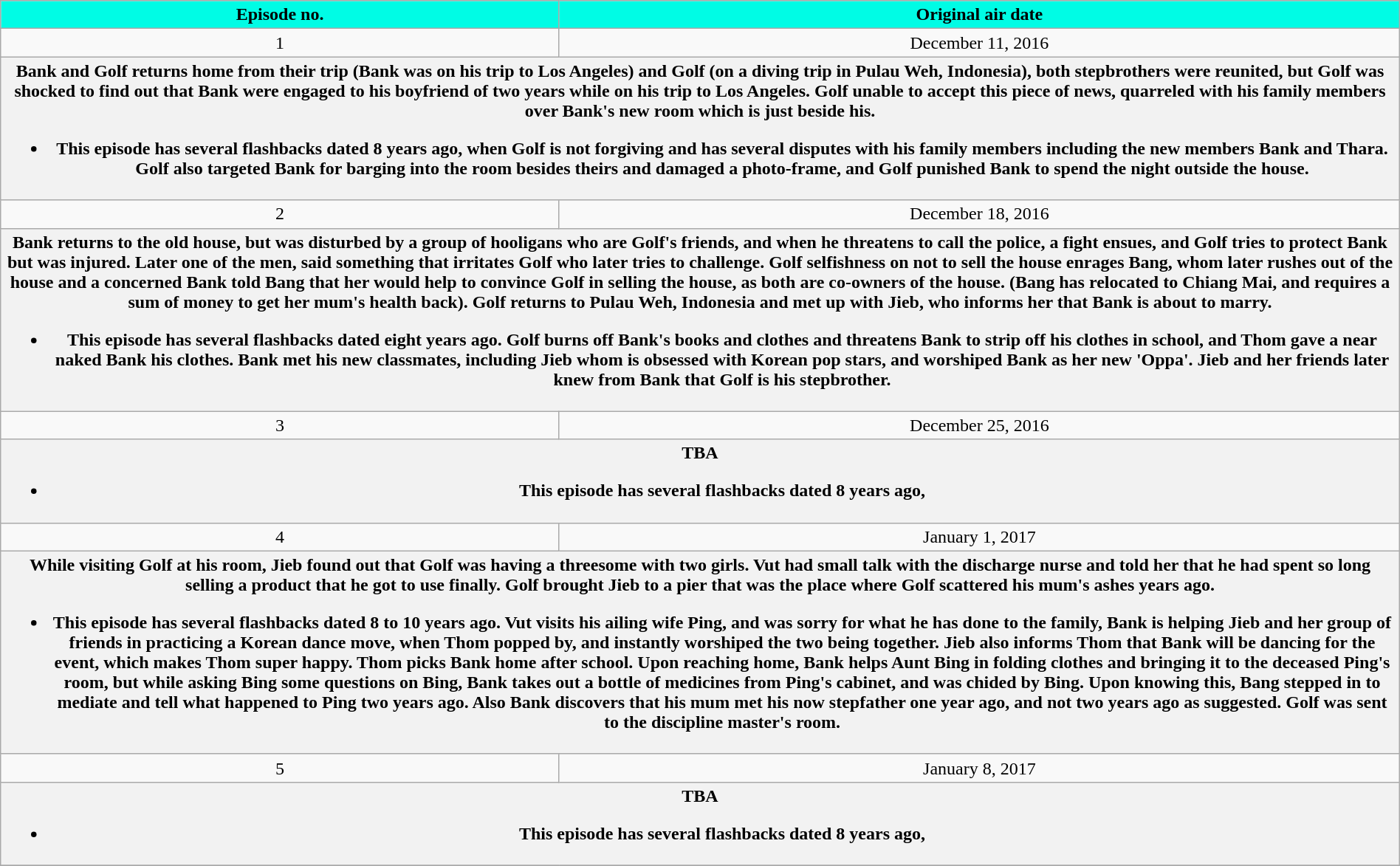<table class="wikitable plainrowheaders" style="text-align:center; width:100%">
<tr>
<th scope="col" style="background:#00fce5; color:black">Episode no.</th>
<th scope="col" style="background:#00fce5; color:black">Original air date</th>
</tr>
<tr>
<td>1</td>
<td scope="row">December 11, 2016</td>
</tr>
<tr>
<th scope="row" colspan="2">Bank and Golf returns home from their trip (Bank was on his trip to Los Angeles) and Golf (on a diving trip in Pulau Weh, Indonesia), both stepbrothers were reunited, but Golf was shocked to find out that Bank were engaged to his boyfriend of two years while on his trip to Los Angeles. Golf unable to accept this piece of news, quarreled with his family members over Bank's new room which is just beside his.<br><ul><li>This episode has several flashbacks dated 8 years ago, when Golf is not forgiving and has several disputes with his family members including the new members Bank and Thara. Golf also targeted Bank for barging into the room besides theirs and damaged a photo-frame, and Golf punished Bank to spend the night outside the house.</li></ul></th>
</tr>
<tr>
<td>2</td>
<td scope="row">December 18, 2016</td>
</tr>
<tr>
<th scope="row" colspan="2">Bank returns to the old house, but was disturbed by a group of hooligans who are Golf's friends, and when he threatens to call the police, a fight ensues, and Golf tries to protect Bank but was injured. Later one of the men, said something that irritates Golf who later tries to challenge. Golf selfishness on not to sell the house enrages Bang, whom later rushes out of the house and a concerned Bank told Bang that her would help to convince Golf in selling the house, as both are co-owners of the house. (Bang has relocated to Chiang Mai, and requires a sum of money to get her mum's health back). Golf returns to Pulau Weh, Indonesia and met up with Jieb, who informs her that Bank is about to marry.<br><ul><li>This episode has several flashbacks dated eight years ago. Golf burns off Bank's books and clothes and threatens Bank to strip off his clothes in school, and Thom gave a near naked Bank his clothes. Bank met his new classmates, including Jieb whom is obsessed with Korean pop stars, and worshiped Bank as her new 'Oppa'. Jieb and her friends later knew from Bank that Golf is his stepbrother.</li></ul></th>
</tr>
<tr>
<td>3</td>
<td scope="row">December 25, 2016</td>
</tr>
<tr>
<th scope="row" colspan="2">TBA<br><ul><li>This episode has several flashbacks dated 8 years ago,</li></ul></th>
</tr>
<tr>
<td>4</td>
<td scope="row">January 1, 2017</td>
</tr>
<tr>
<th scope="row" colspan="2">While visiting Golf at his room, Jieb found out that Golf was having a threesome with two girls. Vut had small talk with the discharge nurse and told her that he had spent so long selling a product that he got to use finally. Golf brought Jieb to a pier that was the place where Golf scattered his mum's ashes years ago.<br><ul><li>This episode has several flashbacks dated 8 to 10 years ago. Vut visits his ailing wife Ping, and was sorry for what he has done to the family, Bank is helping Jieb and her group of friends in practicing a Korean dance move, when Thom popped by, and instantly worshiped the two being together. Jieb also informs Thom that Bank will be dancing for the event, which makes Thom super happy. Thom picks Bank home after school. Upon reaching home, Bank helps Aunt Bing in folding clothes and bringing it to the deceased Ping's room, but while asking Bing some questions on Bing, Bank takes out a bottle of medicines from Ping's cabinet, and was chided by Bing. Upon knowing this,  Bang stepped in to mediate and tell what happened to Ping two years ago. Also Bank discovers that his mum met his now stepfather one year ago, and not two years ago as suggested. Golf was sent to the discipline master's room.</li></ul></th>
</tr>
<tr>
<td>5</td>
<td scope="row">January 8, 2017</td>
</tr>
<tr>
<th scope="row" colspan="2">TBA<br><ul><li>This episode has several flashbacks dated 8 years ago,</li></ul></th>
</tr>
<tr>
</tr>
</table>
